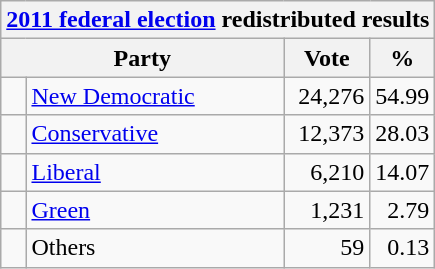<table class="wikitable">
<tr>
<th colspan="4"><a href='#'>2011 federal election</a> redistributed results</th>
</tr>
<tr>
<th bgcolor="#DDDDFF" width="130px" colspan="2">Party</th>
<th bgcolor="#DDDDFF" width="50px">Vote</th>
<th bgcolor="#DDDDFF" width="30px">%</th>
</tr>
<tr>
<td> </td>
<td><a href='#'>New Democratic</a></td>
<td align=right>24,276</td>
<td align=right>54.99</td>
</tr>
<tr>
<td> </td>
<td><a href='#'>Conservative</a></td>
<td align=right>12,373</td>
<td align=right>28.03</td>
</tr>
<tr>
<td> </td>
<td><a href='#'>Liberal</a></td>
<td align=right>6,210</td>
<td align=right>14.07</td>
</tr>
<tr>
<td> </td>
<td><a href='#'>Green</a></td>
<td align=right>1,231</td>
<td align=right>2.79</td>
</tr>
<tr>
<td> </td>
<td>Others</td>
<td align=right>59</td>
<td align=right>0.13</td>
</tr>
</table>
